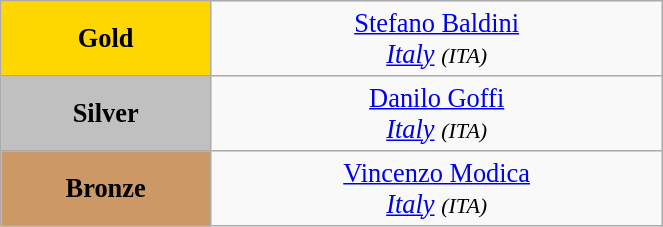<table class="wikitable" style=" text-align:center; font-size:110%;" width="35%">
<tr>
<td bgcolor="gold"><strong>Gold</strong></td>
<td> <a href='#'>Stefano Baldini</a><br><em><a href='#'>Italy</a> <small>(ITA)</small></em></td>
</tr>
<tr>
<td bgcolor="silver"><strong>Silver</strong></td>
<td> <a href='#'>Danilo Goffi</a><br><em><a href='#'>Italy</a> <small>(ITA)</small></em></td>
</tr>
<tr>
<td bgcolor="CC9966"><strong>Bronze</strong></td>
<td> <a href='#'>Vincenzo Modica</a><br><em><a href='#'>Italy</a> <small>(ITA)</small></em></td>
</tr>
</table>
